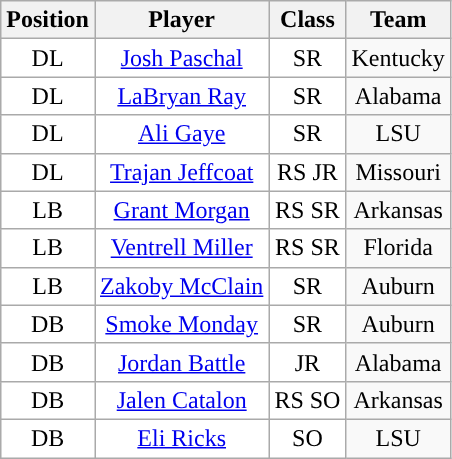<table class="wikitable sortable">
<tr>
<th>Position</th>
<th>Player</th>
<th>Class</th>
<th>Team</th>
</tr>
<tr style="text-align:center;">
<td style="background:white">DL</td>
<td style="background:white"><a href='#'>Josh Paschal</a></td>
<td style="background:white">SR</td>
<td>Kentucky</td>
</tr>
<tr style="text-align:center;">
<td style="background:white">DL</td>
<td style="background:white"><a href='#'>LaBryan Ray</a></td>
<td style="background:white">SR</td>
<td>Alabama</td>
</tr>
<tr style="text-align:center;">
<td style="background:white">DL</td>
<td style="background:white"><a href='#'>Ali Gaye</a></td>
<td style="background:white">SR</td>
<td>LSU</td>
</tr>
<tr style="text-align:center;">
<td style="background:white">DL</td>
<td style="background:white"><a href='#'>Trajan Jeffcoat</a></td>
<td style="background:white">RS JR</td>
<td>Missouri</td>
</tr>
<tr style="text-align:center;">
<td style="background:white">LB</td>
<td style="background:white"><a href='#'>Grant Morgan</a></td>
<td style="background:white">RS SR</td>
<td>Arkansas</td>
</tr>
<tr style="text-align:center;">
<td style="background:white">LB</td>
<td style="background:white"><a href='#'>Ventrell Miller</a></td>
<td style="background:white">RS SR</td>
<td>Florida</td>
</tr>
<tr style="text-align:center;">
<td style="background:white">LB</td>
<td style="background:white"><a href='#'>Zakoby McClain</a></td>
<td style="background:white">SR</td>
<td>Auburn</td>
</tr>
<tr style="text-align:center;">
<td style="background:white">DB</td>
<td style="background:white"><a href='#'>Smoke Monday</a></td>
<td style="background:white">SR</td>
<td>Auburn</td>
</tr>
<tr style="text-align:center;">
<td style="background:white">DB</td>
<td style="background:white"><a href='#'>Jordan Battle</a></td>
<td style="background:white">JR</td>
<td>Alabama</td>
</tr>
<tr style="text-align:center;">
<td style="background:white">DB</td>
<td style="background:white"><a href='#'>Jalen Catalon</a></td>
<td style="background:white">RS SO</td>
<td>Arkansas</td>
</tr>
<tr style="text-align:center;">
<td style="background:white">DB</td>
<td style="background:white"><a href='#'>Eli Ricks</a></td>
<td style="background:white">SO</td>
<td>LSU</td>
</tr>
</table>
